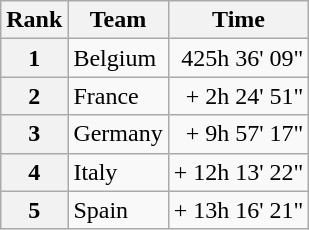<table class="wikitable">
<tr>
<th scope="col">Rank</th>
<th scope="col">Team</th>
<th scope="col">Time</th>
</tr>
<tr>
<th scope="row">1</th>
<td>Belgium</td>
<td style="text-align:right;">425h 36' 09"</td>
</tr>
<tr>
<th scope="row">2</th>
<td>France</td>
<td style="text-align:right;">+ 2h 24' 51"</td>
</tr>
<tr>
<th scope="row">3</th>
<td>Germany</td>
<td style="text-align:right;">+ 9h 57' 17"</td>
</tr>
<tr>
<th scope="row">4</th>
<td>Italy</td>
<td style="text-align:right;">+ 12h 13' 22"</td>
</tr>
<tr>
<th scope="row">5</th>
<td>Spain</td>
<td style="text-align:right;">+ 13h 16' 21"</td>
</tr>
</table>
